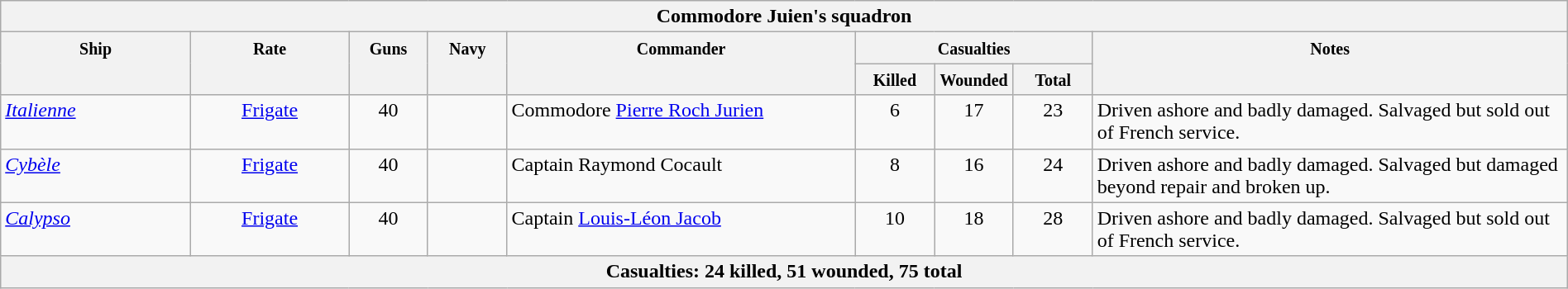<table class="wikitable" border="1" style="width:100%;">
<tr style="vertical-align:top;">
<th colspan="11" bgcolor="white">Commodore Juien's squadron</th>
</tr>
<tr valign="top"|- style="vertical-align:top;">
<th width=12%; align= center rowspan=2><small> Ship </small></th>
<th width=10%; align= center rowspan=2><small> Rate </small></th>
<th width=5%; align= center rowspan=2><small> Guns </small></th>
<th width=5%; align= center rowspan=2><small> Navy </small></th>
<th width=22%; align= center rowspan=2><small> Commander </small></th>
<th width=15%; align= center colspan=3><small>Casualties</small></th>
<th width=30%; align= center rowspan=2><small>Notes</small></th>
</tr>
<tr style="vertical-align:top;">
<th width=5%; align= center><small> Killed </small></th>
<th width=5%; align= center><small> Wounded </small></th>
<th width=5%; align= center><small> Total</small></th>
</tr>
<tr style="vertical-align:top;">
<td align= left><a href='#'><em>Italienne</em></a></td>
<td align= center><a href='#'>Frigate</a></td>
<td align= center>40</td>
<td align= center></td>
<td align= left>Commodore <a href='#'>Pierre Roch Jurien</a></td>
<td align= center>6</td>
<td align= center>17</td>
<td align= center>23</td>
<td align= left>Driven ashore and badly damaged. Salvaged but sold out of French service.</td>
</tr>
<tr style="vertical-align:top;">
<td align= left><a href='#'><em>Cybèle</em></a></td>
<td align= center><a href='#'>Frigate</a></td>
<td align= center>40</td>
<td align= center></td>
<td align= left>Captain Raymond Cocault </td>
<td align= center>8</td>
<td align= center>16</td>
<td align= center>24</td>
<td align= left>Driven ashore and badly damaged. Salvaged but damaged beyond repair and broken up.</td>
</tr>
<tr style="vertical-align:top;">
<td align= left><a href='#'><em>Calypso</em></a></td>
<td align= center><a href='#'>Frigate</a></td>
<td align= center>40</td>
<td align= center></td>
<td align= left>Captain <a href='#'>Louis-Léon Jacob</a></td>
<td align= center>10</td>
<td align= center>18</td>
<td align= center>28</td>
<td align= left>Driven ashore and badly damaged. Salvaged but sold out of French service.</td>
</tr>
<tr style="vertical-align:top;">
<th colspan="11" bgcolor="white">Casualties: 24 killed, 51 wounded, 75 total</th>
</tr>
</table>
